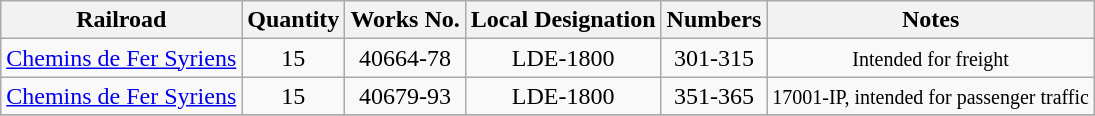<table class="wikitable">
<tr>
<th>Railroad</th>
<th>Quantity</th>
<th>Works No.</th>
<th>Local Designation</th>
<th>Numbers</th>
<th>Notes</th>
</tr>
<tr align="center">
<td><a href='#'>Chemins de Fer Syriens</a></td>
<td>15</td>
<td>40664-78</td>
<td>LDE-1800</td>
<td>301-315</td>
<td><small>Intended for freight</small></td>
</tr>
<tr align="center">
<td><a href='#'>Chemins de Fer Syriens</a></td>
<td>15</td>
<td>40679-93</td>
<td>LDE-1800</td>
<td>351-365</td>
<td><small>17001-IP, intended for passenger traffic</small></td>
</tr>
<tr>
</tr>
</table>
